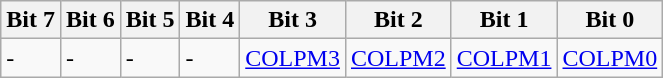<table class="wikitable">
<tr>
<th>Bit 7</th>
<th>Bit 6</th>
<th>Bit 5</th>
<th>Bit 4</th>
<th>Bit 3</th>
<th>Bit 2</th>
<th>Bit 1</th>
<th>Bit 0</th>
</tr>
<tr>
<td>-</td>
<td>-</td>
<td>-</td>
<td>-</td>
<td><a href='#'>COLPM3</a></td>
<td><a href='#'>COLPM2</a></td>
<td><a href='#'>COLPM1</a></td>
<td><a href='#'>COLPM0</a></td>
</tr>
</table>
